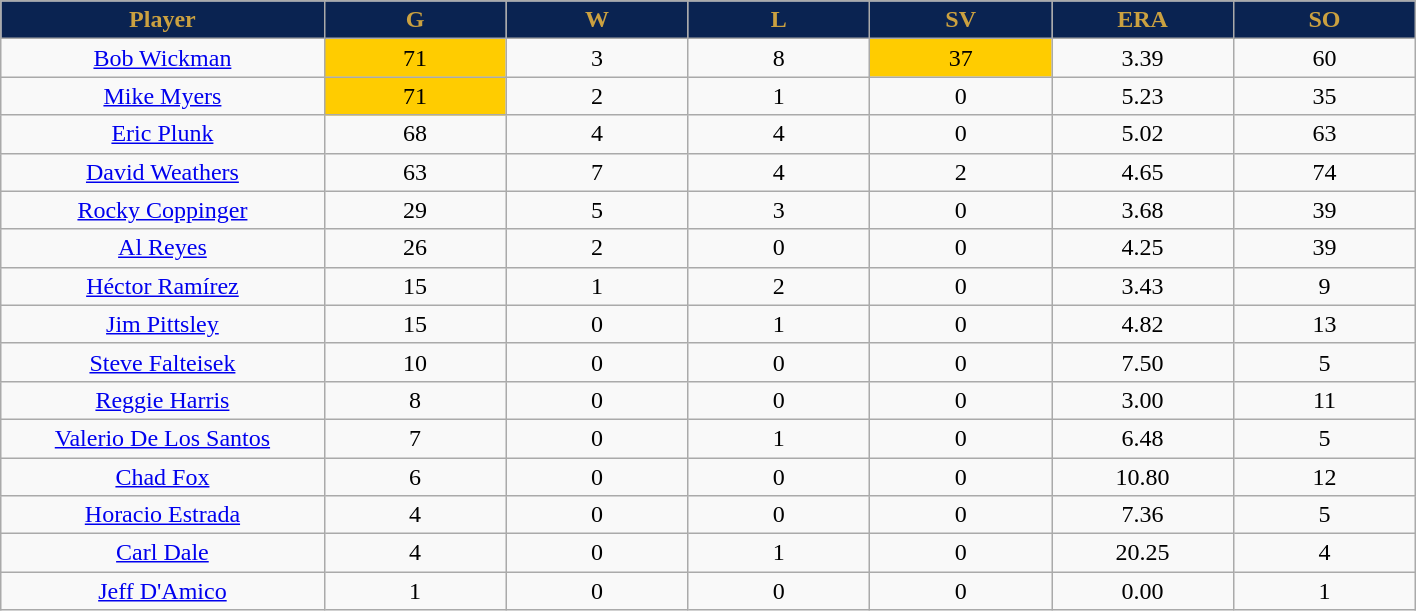<table class="wikitable sortable">
<tr>
<th style=" background:#0a2351; color:#CBA140;" width="16%">Player</th>
<th style=" background:#0a2351; color:#CBA140;" width="9%">G</th>
<th style=" background:#0a2351; color:#CBA140;" width="9%">W</th>
<th style=" background:#0a2351; color:#CBA140;" width="9%">L</th>
<th style=" background:#0a2351; color:#CBA140;" width="9%">SV</th>
<th style=" background:#0a2351; color:#CBA140;" width="9%">ERA</th>
<th style=" background:#0a2351; color:#CBA140;" width="9%">SO</th>
</tr>
<tr align="center">
<td><a href='#'>Bob Wickman</a></td>
<td bgcolor="#FFCC00">71</td>
<td>3</td>
<td>8</td>
<td bgcolor="#FFCC00">37</td>
<td>3.39</td>
<td>60</td>
</tr>
<tr align=center>
<td><a href='#'>Mike Myers</a></td>
<td bgcolor="#FFCC00">71</td>
<td>2</td>
<td>1</td>
<td>0</td>
<td>5.23</td>
<td>35</td>
</tr>
<tr align=center>
<td><a href='#'>Eric Plunk</a></td>
<td>68</td>
<td>4</td>
<td>4</td>
<td>0</td>
<td>5.02</td>
<td>63</td>
</tr>
<tr align=center>
<td><a href='#'>David Weathers</a></td>
<td>63</td>
<td>7</td>
<td>4</td>
<td>2</td>
<td>4.65</td>
<td>74</td>
</tr>
<tr align=center>
<td><a href='#'>Rocky Coppinger</a></td>
<td>29</td>
<td>5</td>
<td>3</td>
<td>0</td>
<td>3.68</td>
<td>39</td>
</tr>
<tr align=center>
<td><a href='#'>Al Reyes</a></td>
<td>26</td>
<td>2</td>
<td>0</td>
<td>0</td>
<td>4.25</td>
<td>39</td>
</tr>
<tr align=center>
<td><a href='#'>Héctor Ramírez</a></td>
<td>15</td>
<td>1</td>
<td>2</td>
<td>0</td>
<td>3.43</td>
<td>9</td>
</tr>
<tr align="center">
<td><a href='#'>Jim Pittsley</a></td>
<td>15</td>
<td>0</td>
<td>1</td>
<td>0</td>
<td>4.82</td>
<td>13</td>
</tr>
<tr align=center>
<td><a href='#'>Steve Falteisek</a></td>
<td>10</td>
<td>0</td>
<td>0</td>
<td>0</td>
<td>7.50</td>
<td>5</td>
</tr>
<tr align=center>
<td><a href='#'>Reggie Harris</a></td>
<td>8</td>
<td>0</td>
<td>0</td>
<td>0</td>
<td>3.00</td>
<td>11</td>
</tr>
<tr align=center>
<td><a href='#'>Valerio De Los Santos</a></td>
<td>7</td>
<td>0</td>
<td>1</td>
<td>0</td>
<td>6.48</td>
<td>5</td>
</tr>
<tr align=center>
<td><a href='#'>Chad Fox</a></td>
<td>6</td>
<td>0</td>
<td>0</td>
<td>0</td>
<td>10.80</td>
<td>12</td>
</tr>
<tr align=center>
<td><a href='#'>Horacio Estrada</a></td>
<td>4</td>
<td>0</td>
<td>0</td>
<td>0</td>
<td>7.36</td>
<td>5</td>
</tr>
<tr align=center>
<td><a href='#'>Carl Dale</a></td>
<td>4</td>
<td>0</td>
<td>1</td>
<td>0</td>
<td>20.25</td>
<td>4</td>
</tr>
<tr align=center>
<td><a href='#'>Jeff D'Amico</a></td>
<td>1</td>
<td>0</td>
<td>0</td>
<td>0</td>
<td>0.00</td>
<td>1</td>
</tr>
</table>
